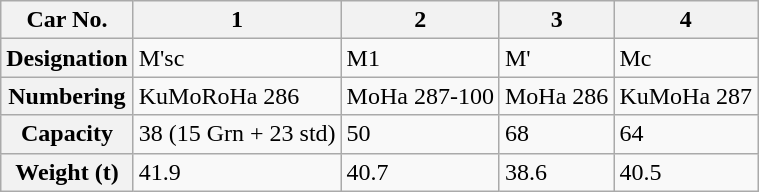<table class="wikitable">
<tr>
<th>Car No.</th>
<th>1</th>
<th>2</th>
<th>3</th>
<th>4</th>
</tr>
<tr>
<th>Designation</th>
<td>M'sc</td>
<td>M1</td>
<td>M'</td>
<td>Mc</td>
</tr>
<tr>
<th>Numbering</th>
<td>KuMoRoHa 286</td>
<td>MoHa 287-100</td>
<td>MoHa 286</td>
<td>KuMoHa 287</td>
</tr>
<tr>
<th>Capacity</th>
<td>38 (15 Grn + 23 std)</td>
<td>50</td>
<td>68</td>
<td>64</td>
</tr>
<tr>
<th>Weight (t)</th>
<td>41.9</td>
<td>40.7</td>
<td>38.6</td>
<td>40.5</td>
</tr>
</table>
